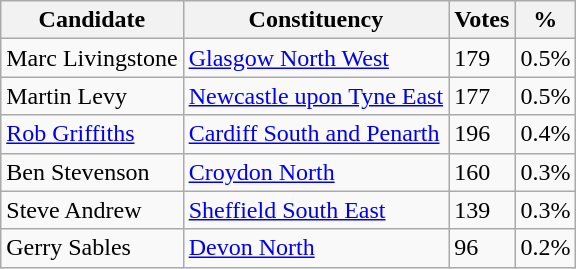<table class="wikitable">
<tr>
<th>Candidate</th>
<th>Constituency</th>
<th>Votes</th>
<th>%</th>
</tr>
<tr>
<td>Marc Livingstone</td>
<td><a href='#'>Glasgow North West</a></td>
<td>179</td>
<td>0.5%</td>
</tr>
<tr>
<td>Martin Levy</td>
<td><a href='#'>Newcastle upon Tyne East</a></td>
<td>177</td>
<td>0.5%</td>
</tr>
<tr>
<td><a href='#'>Rob Griffiths</a></td>
<td><a href='#'>Cardiff South and Penarth</a></td>
<td>196</td>
<td>0.4%</td>
</tr>
<tr>
<td>Ben Stevenson</td>
<td><a href='#'>Croydon North</a></td>
<td>160</td>
<td>0.3%</td>
</tr>
<tr>
<td>Steve Andrew</td>
<td><a href='#'>Sheffield South East</a></td>
<td>139</td>
<td>0.3%</td>
</tr>
<tr>
<td>Gerry Sables</td>
<td><a href='#'>Devon North</a></td>
<td>96</td>
<td>0.2%</td>
</tr>
</table>
